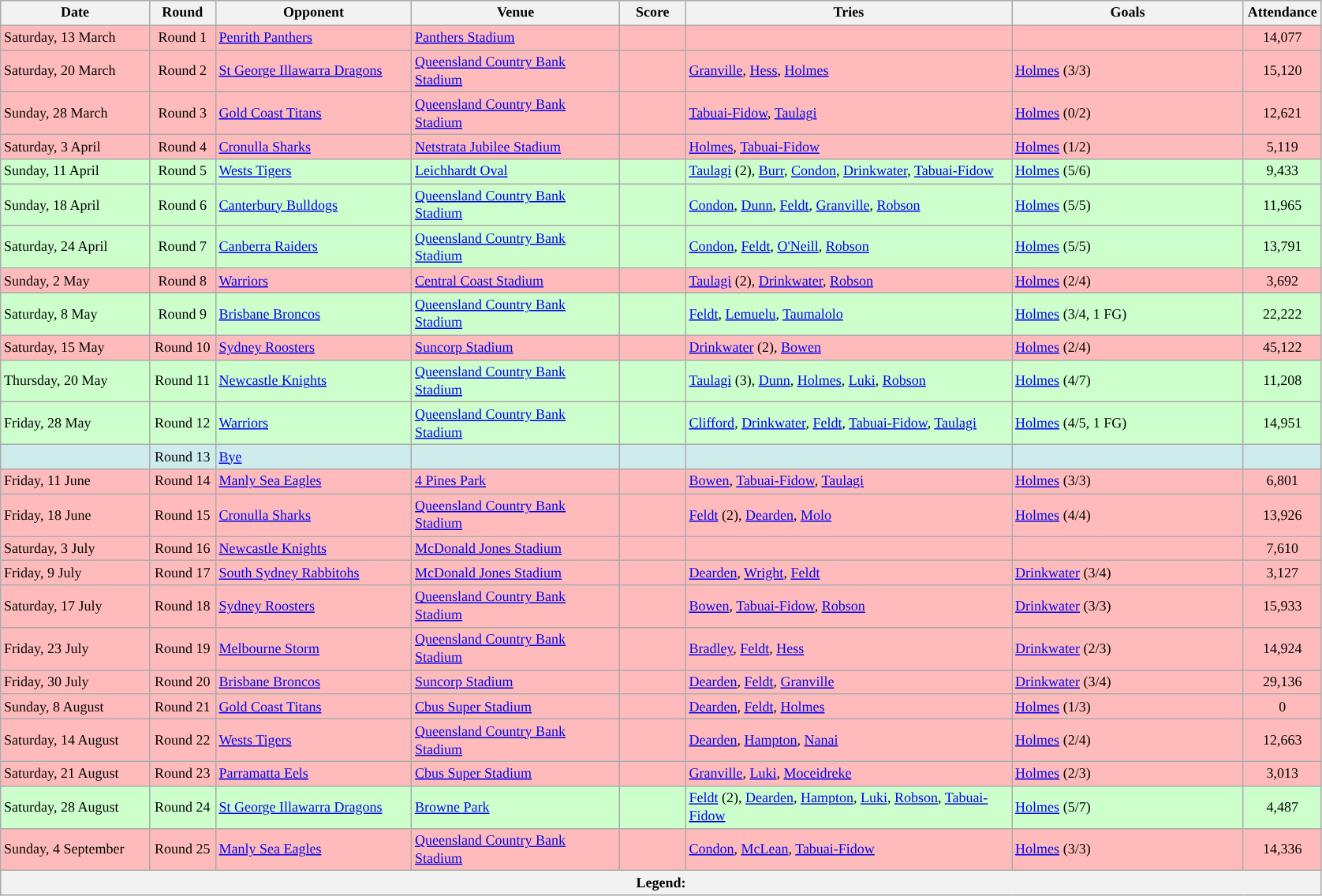<table class="wikitable" style="font-size:75%;">
<tr>
<th style="width:120px;">Date</th>
<th style="width:50px;">Round</th>
<th style="width:160px;">Opponent</th>
<th style="width:170px;">Venue</th>
<th style="width:50px;">Score</th>
<th style="width:270px;">Tries</th>
<th style="width:190px;">Goals</th>
<th style="width:60px;">Attendance</th>
</tr>
<tr style="background:#FFBBBB">
<td>Saturday, 13 March</td>
<td style="text-align:center;">Round 1</td>
<td> <a href='#'>Penrith Panthers</a></td>
<td><a href='#'>Panthers Stadium</a></td>
<td style="text-align:center;"></td>
<td></td>
<td></td>
<td style="text-align:center;">14,077</td>
</tr>
<tr style="background:#FFBBBB">
<td>Saturday, 20 March</td>
<td style="text-align:center;">Round 2</td>
<td> <a href='#'>St George Illawarra Dragons</a></td>
<td><a href='#'>Queensland Country Bank Stadium</a></td>
<td style="text-align:center;"></td>
<td><a href='#'>Granville</a>, <a href='#'>Hess</a>, <a href='#'>Holmes</a></td>
<td><a href='#'>Holmes</a> (3/3)</td>
<td style="text-align:center;">15,120</td>
</tr>
<tr style="background:#FFBBBB">
<td>Sunday, 28 March</td>
<td style="text-align:center;">Round 3</td>
<td> <a href='#'>Gold Coast Titans</a></td>
<td><a href='#'>Queensland Country Bank Stadium</a></td>
<td style="text-align:center;"></td>
<td><a href='#'>Tabuai-Fidow</a>, <a href='#'>Taulagi</a></td>
<td><a href='#'>Holmes</a> (0/2)</td>
<td style="text-align:center;">12,621</td>
</tr>
<tr style="background:#FFBBBB">
<td>Saturday, 3 April</td>
<td style="text-align:center;">Round 4</td>
<td> <a href='#'>Cronulla Sharks</a></td>
<td><a href='#'>Netstrata Jubilee Stadium</a></td>
<td style="text-align:center;"></td>
<td><a href='#'>Holmes</a>, <a href='#'>Tabuai-Fidow</a></td>
<td><a href='#'>Holmes</a> (1/2)</td>
<td style="text-align:center;">5,119</td>
</tr>
<tr style="background:#CCFFCC">
<td>Sunday, 11 April</td>
<td style="text-align:center;">Round 5</td>
<td> <a href='#'>Wests Tigers</a></td>
<td><a href='#'>Leichhardt Oval</a></td>
<td style="text-align:center;"></td>
<td><a href='#'>Taulagi</a> (2), <a href='#'>Burr</a>, <a href='#'>Condon</a>, <a href='#'>Drinkwater</a>, <a href='#'>Tabuai-Fidow</a></td>
<td><a href='#'>Holmes</a> (5/6)</td>
<td style="text-align:center;">9,433</td>
</tr>
<tr style="background:#CCFFCC">
<td>Sunday, 18 April</td>
<td style="text-align:center;">Round 6</td>
<td> <a href='#'>Canterbury Bulldogs</a></td>
<td><a href='#'>Queensland Country Bank Stadium</a></td>
<td style="text-align:center;"></td>
<td><a href='#'>Condon</a>, <a href='#'>Dunn</a>, <a href='#'>Feldt</a>, <a href='#'>Granville</a>, <a href='#'>Robson</a></td>
<td><a href='#'>Holmes</a> (5/5)</td>
<td style="text-align:center;">11,965</td>
</tr>
<tr style="background:#CCFFCC">
<td>Saturday, 24 April</td>
<td style="text-align:center;">Round 7</td>
<td> <a href='#'>Canberra Raiders</a></td>
<td><a href='#'>Queensland Country Bank Stadium</a></td>
<td style="text-align:center;"></td>
<td><a href='#'>Condon</a>, <a href='#'>Feldt</a>, <a href='#'>O'Neill</a>, <a href='#'>Robson</a></td>
<td><a href='#'>Holmes</a> (5/5)</td>
<td style="text-align:center;">13,791</td>
</tr>
<tr style="background:#FFBBBB">
<td>Sunday, 2 May</td>
<td style="text-align:center;">Round 8</td>
<td> <a href='#'>Warriors</a></td>
<td><a href='#'>Central Coast Stadium</a></td>
<td style="text-align:center;"></td>
<td><a href='#'>Taulagi</a> (2), <a href='#'>Drinkwater</a>, <a href='#'>Robson</a></td>
<td><a href='#'>Holmes</a> (2/4)</td>
<td style="text-align:center;">3,692</td>
</tr>
<tr style="background:#CCFFCC">
<td>Saturday, 8 May</td>
<td style="text-align:center;">Round 9</td>
<td> <a href='#'>Brisbane Broncos</a></td>
<td><a href='#'>Queensland Country Bank Stadium</a></td>
<td style="text-align:center;"></td>
<td><a href='#'>Feldt</a>, <a href='#'>Lemuelu</a>, <a href='#'>Taumalolo</a></td>
<td><a href='#'>Holmes</a> (3/4, 1 FG)</td>
<td style="text-align:center;">22,222</td>
</tr>
<tr style="background:#FFBBBB">
<td>Saturday, 15 May</td>
<td style="text-align:center;">Round 10</td>
<td> <a href='#'>Sydney Roosters</a></td>
<td><a href='#'>Suncorp Stadium</a></td>
<td style="text-align:center;"></td>
<td><a href='#'>Drinkwater</a> (2), <a href='#'>Bowen</a></td>
<td><a href='#'>Holmes</a> (2/4)</td>
<td style="text-align:center;">45,122</td>
</tr>
<tr style="background:#CCFFCC">
<td>Thursday, 20 May</td>
<td style="text-align:center;">Round 11</td>
<td> <a href='#'>Newcastle Knights</a></td>
<td><a href='#'>Queensland Country Bank Stadium</a></td>
<td style="text-align:center;"></td>
<td><a href='#'>Taulagi</a> (3), <a href='#'>Dunn</a>, <a href='#'>Holmes</a>, <a href='#'>Luki</a>, <a href='#'>Robson</a></td>
<td><a href='#'>Holmes</a> (4/7)</td>
<td style="text-align:center;">11,208</td>
</tr>
<tr style="background:#CCFFCC">
<td>Friday, 28 May</td>
<td style="text-align:center;">Round 12</td>
<td> <a href='#'>Warriors</a></td>
<td><a href='#'>Queensland Country Bank Stadium</a></td>
<td style="text-align:center;"></td>
<td><a href='#'>Clifford</a>, <a href='#'>Drinkwater</a>, <a href='#'>Feldt</a>, <a href='#'>Tabuai-Fidow</a>, <a href='#'>Taulagi</a></td>
<td><a href='#'>Holmes</a> (4/5, 1 FG)</td>
<td style="text-align:center;">14,951</td>
</tr>
<tr style="background:#cfecec;">
<td></td>
<td style="text-align:center;">Round 13</td>
<td><a href='#'>Bye</a></td>
<td></td>
<td></td>
<td></td>
<td></td>
<td></td>
</tr>
<tr style="background:#FFBBBB">
<td>Friday, 11 June</td>
<td style="text-align:center;">Round 14</td>
<td> <a href='#'>Manly Sea Eagles</a></td>
<td><a href='#'>4 Pines Park</a></td>
<td style="text-align:center;"></td>
<td><a href='#'>Bowen</a>, <a href='#'>Tabuai-Fidow</a>, <a href='#'>Taulagi</a></td>
<td><a href='#'>Holmes</a> (3/3)</td>
<td style="text-align:center;">6,801</td>
</tr>
<tr style="background:#FFBBBB">
<td>Friday, 18 June</td>
<td style="text-align:center;">Round 15</td>
<td> <a href='#'>Cronulla Sharks</a></td>
<td><a href='#'>Queensland Country Bank Stadium</a></td>
<td style="text-align:center;"></td>
<td><a href='#'>Feldt</a> (2), <a href='#'>Dearden</a>, <a href='#'>Molo</a></td>
<td><a href='#'>Holmes</a> (4/4)</td>
<td style="text-align:center;">13,926</td>
</tr>
<tr style="background:#FFBBBB">
<td>Saturday, 3 July</td>
<td style="text-align:center;">Round 16</td>
<td> <a href='#'>Newcastle Knights</a></td>
<td><a href='#'>McDonald Jones Stadium</a></td>
<td style="text-align:center;"></td>
<td></td>
<td></td>
<td style="text-align:center;">7,610</td>
</tr>
<tr style="background:#FFBBBB">
<td>Friday, 9 July</td>
<td style="text-align:center;">Round 17</td>
<td> <a href='#'>South Sydney Rabbitohs</a></td>
<td><a href='#'>McDonald Jones Stadium</a></td>
<td style="text-align:center;"></td>
<td><a href='#'>Dearden</a>, <a href='#'>Wright</a>,  <a href='#'>Feldt</a></td>
<td><a href='#'>Drinkwater</a> (3/4)</td>
<td style="text-align:center;">3,127</td>
</tr>
<tr style="background:#FFBBBB">
<td>Saturday, 17 July</td>
<td style="text-align:center;">Round 18</td>
<td> <a href='#'>Sydney Roosters</a></td>
<td><a href='#'>Queensland Country Bank Stadium</a></td>
<td style="text-align:center;"></td>
<td><a href='#'>Bowen</a>, <a href='#'>Tabuai-Fidow</a>, <a href='#'>Robson</a></td>
<td><a href='#'>Drinkwater</a> (3/3)</td>
<td style="text-align:center;">15,933</td>
</tr>
<tr style="background:#FFBBBB">
<td>Friday, 23 July</td>
<td style="text-align:center;">Round 19</td>
<td> <a href='#'>Melbourne Storm</a></td>
<td><a href='#'>Queensland Country Bank Stadium</a></td>
<td style="text-align:center;"></td>
<td><a href='#'>Bradley</a>, <a href='#'>Feldt</a>, <a href='#'>Hess</a></td>
<td><a href='#'>Drinkwater</a> (2/3)</td>
<td style="text-align:center;">14,924</td>
</tr>
<tr style="background:#FFBBBB">
<td>Friday, 30 July</td>
<td style="text-align:center;">Round 20</td>
<td> <a href='#'>Brisbane Broncos</a></td>
<td><a href='#'>Suncorp Stadium</a></td>
<td style="text-align:center;"></td>
<td><a href='#'>Dearden</a>, <a href='#'>Feldt</a>, <a href='#'>Granville</a></td>
<td><a href='#'>Drinkwater</a> (3/4)</td>
<td style="text-align:center;">29,136</td>
</tr>
<tr style="background:#FFBBBB">
<td>Sunday, 8 August</td>
<td style="text-align:center;">Round 21</td>
<td> <a href='#'>Gold Coast Titans</a></td>
<td><a href='#'>Cbus Super Stadium</a></td>
<td style="text-align:center;"></td>
<td><a href='#'>Dearden</a>, <a href='#'>Feldt</a>, <a href='#'>Holmes</a></td>
<td><a href='#'>Holmes</a> (1/3)</td>
<td style="text-align:center;">0</td>
</tr>
<tr style="background:#FFBBBB">
<td>Saturday, 14 August</td>
<td style="text-align:center;">Round 22</td>
<td> <a href='#'>Wests Tigers</a></td>
<td><a href='#'>Queensland Country Bank Stadium</a></td>
<td style="text-align:center;"></td>
<td><a href='#'>Dearden</a>, <a href='#'>Hampton</a>, <a href='#'>Nanai</a></td>
<td><a href='#'>Holmes</a> (2/4)</td>
<td style="text-align:center;">12,663</td>
</tr>
<tr style="background:#FFBBBB">
<td>Saturday, 21 August</td>
<td style="text-align:center;">Round 23</td>
<td> <a href='#'>Parramatta Eels</a></td>
<td><a href='#'>Cbus Super Stadium</a></td>
<td style="text-align:center;"></td>
<td><a href='#'>Granville</a>, <a href='#'>Luki</a>, <a href='#'>Moceidreke</a></td>
<td><a href='#'>Holmes</a> (2/3)</td>
<td style="text-align:center;">3,013</td>
</tr>
<tr style="background:#CCFFCC">
<td>Saturday, 28 August</td>
<td style="text-align:center;">Round 24</td>
<td> <a href='#'>St George Illawarra Dragons</a></td>
<td><a href='#'>Browne Park</a></td>
<td style="text-align:center;"></td>
<td><a href='#'>Feldt</a> (2), <a href='#'>Dearden</a>, <a href='#'>Hampton</a>, <a href='#'>Luki</a>, <a href='#'>Robson</a>, <a href='#'>Tabuai-Fidow</a></td>
<td><a href='#'>Holmes</a> (5/7)</td>
<td style="text-align:center;">4,487</td>
</tr>
<tr style="background:#FFBBBB">
<td>Sunday, 4 September</td>
<td style="text-align:center;">Round 25</td>
<td> <a href='#'>Manly Sea Eagles</a></td>
<td><a href='#'>Queensland Country Bank Stadium</a></td>
<td style="text-align:center;"></td>
<td><a href='#'>Condon</a>, <a href='#'>McLean</a>, <a href='#'>Tabuai-Fidow</a></td>
<td><a href='#'>Holmes</a> (3/3)</td>
<td style="text-align:center;">14,336</td>
</tr>
<tr>
<th colspan="11"><strong>Legend</strong>:    </th>
</tr>
</table>
